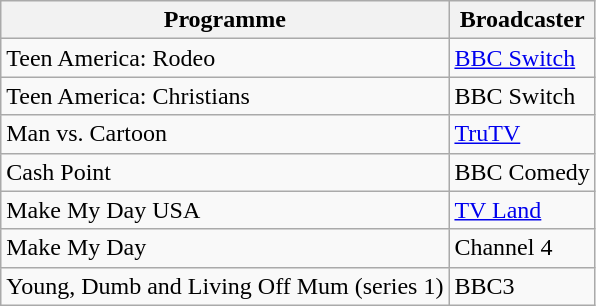<table class="wikitable">
<tr>
<th>Programme</th>
<th>Broadcaster</th>
</tr>
<tr>
<td>Teen America: Rodeo</td>
<td><a href='#'>BBC Switch</a></td>
</tr>
<tr>
<td>Teen America: Christians</td>
<td>BBC Switch</td>
</tr>
<tr>
<td>Man vs. Cartoon</td>
<td><a href='#'>TruTV</a></td>
</tr>
<tr>
<td>Cash Point</td>
<td>BBC Comedy</td>
</tr>
<tr>
<td>Make My Day USA</td>
<td><a href='#'>TV Land</a></td>
</tr>
<tr>
<td>Make My Day</td>
<td>Channel 4</td>
</tr>
<tr>
<td>Young, Dumb and Living Off Mum (series 1)</td>
<td>BBC3</td>
</tr>
</table>
